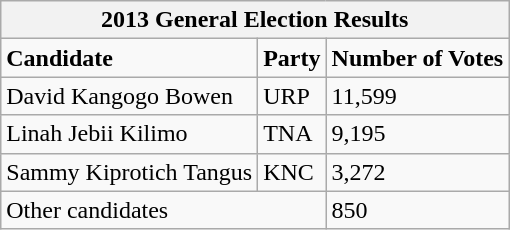<table class="wikitable">
<tr>
<th colspan="3">2013 General Election Results</th>
</tr>
<tr>
<td><strong>Candidate</strong></td>
<td><strong>Party</strong></td>
<td><strong>Number of Votes</strong></td>
</tr>
<tr>
<td>David Kangogo Bowen</td>
<td>URP</td>
<td>11,599</td>
</tr>
<tr>
<td>Linah Jebii Kilimo</td>
<td>TNA</td>
<td>9,195</td>
</tr>
<tr>
<td>Sammy Kiprotich Tangus</td>
<td>KNC</td>
<td>3,272</td>
</tr>
<tr>
<td colspan="2">Other candidates</td>
<td>850</td>
</tr>
</table>
